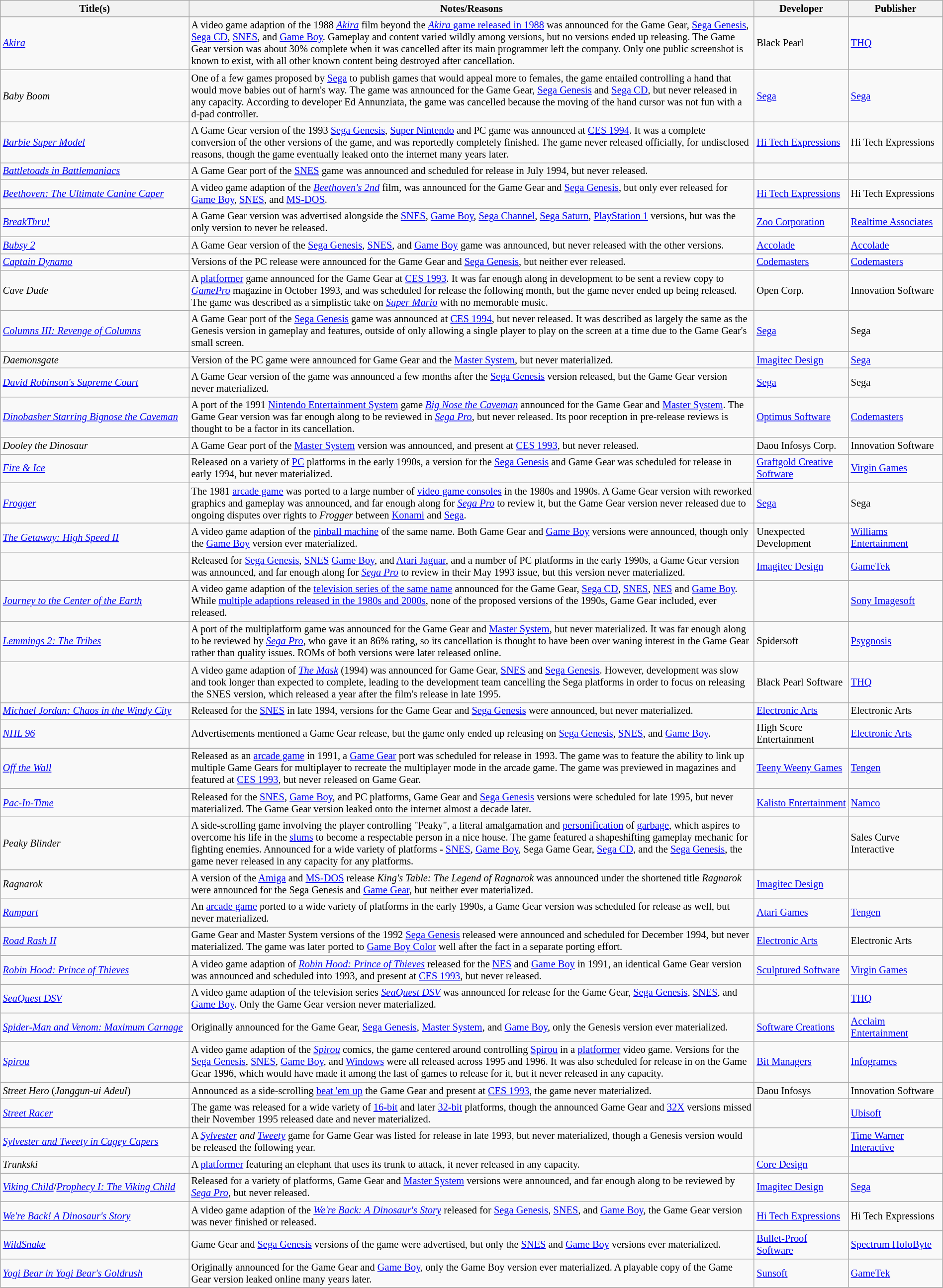<table class="wikitable sortable" id="softwarelist" style="width:100%; font-size:85%;">
<tr>
<th width=20%>Title(s)</th>
<th width=60% class="unsortable">Notes/Reasons</th>
<th width=10%>Developer</th>
<th width=10%>Publisher</th>
</tr>
<tr>
<td id="a"><em><a href='#'>Akira</a></em></td>
<td>A video game adaption of the 1988 <em><a href='#'>Akira</a></em> film beyond the <a href='#'><em>Akira</em> game released in 1988</a> was announced for the Game Gear, <a href='#'>Sega Genesis</a>, <a href='#'>Sega CD</a>, <a href='#'>SNES</a>, and <a href='#'>Game Boy</a>. Gameplay and content varied wildly among versions, but no versions ended up releasing. The Game Gear version was about 30% complete when it was cancelled after its main programmer left the company. Only one public screenshot is known to exist, with all other known content being destroyed after cancellation.</td>
<td>Black Pearl</td>
<td><a href='#'>THQ</a></td>
</tr>
<tr>
<td id="b"><em>Baby Boom</em></td>
<td>One of a few games proposed by <a href='#'>Sega</a> to publish games that would appeal more to females, the game entailed controlling a hand that would move babies out of harm's way. The game was announced for the Game Gear, <a href='#'>Sega Genesis</a> and <a href='#'>Sega CD</a>, but never released in any capacity. According to developer Ed Annunziata, the game was cancelled because the moving of the hand cursor was not fun with a d-pad controller.</td>
<td><a href='#'>Sega</a></td>
<td><a href='#'>Sega</a></td>
</tr>
<tr>
<td><em><a href='#'>Barbie Super Model</a></em></td>
<td>A Game Gear version of the 1993 <a href='#'>Sega Genesis</a>, <a href='#'>Super Nintendo</a> and PC game was announced at <a href='#'>CES 1994</a>. It was a complete conversion of the other versions of the game, and was reportedly completely finished. The game never released officially, for undisclosed reasons, though the game eventually leaked onto the internet many years later.</td>
<td><a href='#'>Hi Tech Expressions</a></td>
<td>Hi Tech Expressions</td>
</tr>
<tr>
<td><em><a href='#'>Battletoads in Battlemaniacs</a></em></td>
<td>A Game Gear port of the <a href='#'>SNES</a> game was announced and scheduled for release in July 1994, but never released.</td>
<td></td>
<td></td>
</tr>
<tr>
<td><em><a href='#'>Beethoven: The Ultimate Canine Caper</a></em></td>
<td>A video game adaption of the <em><a href='#'>Beethoven's 2nd</a></em> film, was announced for the Game Gear and <a href='#'>Sega Genesis</a>, but only ever released for <a href='#'>Game Boy</a>, <a href='#'>SNES</a>, and <a href='#'>MS-DOS</a>.</td>
<td><a href='#'>Hi Tech Expressions</a></td>
<td>Hi Tech Expressions</td>
</tr>
<tr>
<td><em><a href='#'>BreakThru!</a></em></td>
<td>A Game Gear version was advertised alongside the <a href='#'>SNES</a>, <a href='#'>Game Boy</a>, <a href='#'>Sega Channel</a>, <a href='#'>Sega Saturn</a>, <a href='#'>PlayStation 1</a> versions, but was the only version to never be released.</td>
<td><a href='#'>Zoo Corporation</a></td>
<td><a href='#'>Realtime Associates</a></td>
</tr>
<tr>
<td><em><a href='#'>Bubsy 2</a></em></td>
<td>A Game Gear version of the <a href='#'>Sega Genesis</a>, <a href='#'>SNES</a>, and <a href='#'>Game Boy</a> game was announced, but never released with the other versions.</td>
<td><a href='#'>Accolade</a></td>
<td><a href='#'>Accolade</a></td>
</tr>
<tr>
<td id="c"><em><a href='#'>Captain Dynamo</a></em></td>
<td>Versions of the PC release were announced for the Game Gear and <a href='#'>Sega Genesis</a>, but neither ever released.</td>
<td><a href='#'>Codemasters</a></td>
<td><a href='#'>Codemasters</a></td>
</tr>
<tr>
<td><em>Cave Dude</em></td>
<td>A <a href='#'>platformer</a> game announced for the Game Gear at <a href='#'>CES 1993</a>. It was far enough along in development to be sent a review copy to <em><a href='#'>GamePro</a></em> magazine in October 1993, and was scheduled for release the following month, but the game never ended up being released. The game was described as a simplistic take on <em><a href='#'>Super Mario</a></em> with no memorable music.</td>
<td>Open Corp.</td>
<td>Innovation Software</td>
</tr>
<tr>
<td><em><a href='#'>Columns III: Revenge of Columns</a></em></td>
<td>A Game Gear port of the <a href='#'>Sega Genesis</a> game was announced at <a href='#'>CES 1994</a>, but never released. It was described as largely the same as the Genesis version in gameplay and features, outside of only allowing a single player to play on the screen at a time due to the Game Gear's small screen.</td>
<td><a href='#'>Sega</a></td>
<td>Sega</td>
</tr>
<tr>
<td id="d"><em>Daemonsgate</em></td>
<td>Version of the PC game were announced for Game Gear and the <a href='#'>Master System</a>, but never materialized.</td>
<td><a href='#'>Imagitec Design</a></td>
<td><a href='#'>Sega</a></td>
</tr>
<tr>
<td><em><a href='#'>David Robinson's Supreme Court</a></em></td>
<td>A Game Gear version of the game was announced a few months after the <a href='#'>Sega Genesis</a> version released, but the Game Gear version never materialized.</td>
<td><a href='#'>Sega</a></td>
<td>Sega</td>
</tr>
<tr>
<td><em><a href='#'>Dinobasher Starring Bignose the Caveman</a></em></td>
<td>A port of the 1991 <a href='#'>Nintendo Entertainment System</a> game <em><a href='#'>Big Nose the Caveman</a></em> announced for the Game Gear and <a href='#'>Master System</a>. The Game Gear version was far enough along to be reviewed in <em><a href='#'>Sega Pro</a></em>, but never released. Its poor reception in pre-release reviews is thought to be a factor in its cancellation.</td>
<td><a href='#'>Optimus Software</a></td>
<td><a href='#'>Codemasters</a></td>
</tr>
<tr>
<td><em>Dooley the Dinosaur</em></td>
<td>A Game Gear port of the <a href='#'>Master System</a> version was announced, and present at <a href='#'>CES 1993</a>, but never released.</td>
<td>Daou Infosys Corp.</td>
<td>Innovation Software</td>
</tr>
<tr>
<td id="f"><em><a href='#'>Fire & Ice</a></em></td>
<td>Released on a variety of <a href='#'>PC</a> platforms in the early 1990s, a version for the <a href='#'>Sega Genesis</a> and Game Gear was scheduled for release in early 1994, but never materialized.</td>
<td><a href='#'>Graftgold Creative Software</a></td>
<td><a href='#'>Virgin Games</a></td>
</tr>
<tr>
<td><em><a href='#'>Frogger</a></em></td>
<td>The 1981 <a href='#'>arcade game</a> was ported to a large number of <a href='#'>video game consoles</a> in the 1980s and 1990s. A Game Gear version with reworked graphics and gameplay was announced, and far enough along for <em><a href='#'>Sega Pro</a></em> to review it, but the Game Gear version never released due to ongoing disputes over rights to <em>Frogger</em> between <a href='#'>Konami</a> and <a href='#'>Sega</a>.</td>
<td><a href='#'>Sega</a></td>
<td>Sega</td>
</tr>
<tr>
<td id="g"><em><a href='#'>The Getaway: High Speed II</a></em></td>
<td>A video game adaption of the <a href='#'>pinball machine</a> of the same name. Both Game Gear and <a href='#'>Game Boy</a> versions were announced, though only the <a href='#'>Game Boy</a> version ever materialized.</td>
<td>Unexpected Development</td>
<td><a href='#'>Williams Entertainment</a></td>
</tr>
<tr>
<td id="h"></td>
<td>Released for <a href='#'>Sega Genesis</a>, <a href='#'>SNES</a> <a href='#'>Game Boy</a>, and <a href='#'>Atari Jaguar</a>, and a number of PC platforms in the early 1990s, a Game Gear version was announced, and far enough along for <em><a href='#'>Sega Pro</a></em> to review in their May 1993 issue, but this version never materialized.</td>
<td><a href='#'>Imagitec Design</a></td>
<td><a href='#'>GameTek</a></td>
</tr>
<tr>
<td id="j"><em><a href='#'>Journey to the Center of the Earth</a></em></td>
<td>A video game adaption of the <a href='#'>television series of the same name</a> announced for the Game Gear, <a href='#'>Sega CD</a>, <a href='#'>SNES</a>, <a href='#'>NES</a> and <a href='#'>Game Boy</a>. While <a href='#'>multiple adaptions released in the 1980s and 2000s</a>, none of the proposed versions of the 1990s, Game Gear included, ever released.</td>
<td></td>
<td><a href='#'>Sony Imagesoft</a></td>
</tr>
<tr>
<td id="l"><em><a href='#'>Lemmings 2: The Tribes</a></em></td>
<td>A port of the multiplatform game was announced for the Game Gear and <a href='#'>Master System</a>, but never materialized. It was far enough along to be reviewed by <em><a href='#'>Sega Pro</a></em>, who gave it an 86% rating, so its cancellation is thought to have been over waning interest in the Game Gear rather than quality issues. ROMs of both versions were later released online.</td>
<td>Spidersoft</td>
<td><a href='#'>Psygnosis</a></td>
</tr>
<tr>
<td id="m"></td>
<td>A video game adaption of <em><a href='#'>The Mask</a></em> (1994) was announced for Game Gear, <a href='#'>SNES</a> and <a href='#'>Sega Genesis</a>. However, development was slow and took longer than expected to complete, leading to the development team cancelling the Sega platforms in order to focus on releasing the SNES version, which released a year after the film's release in late 1995.</td>
<td>Black Pearl Software</td>
<td><a href='#'>THQ</a></td>
</tr>
<tr>
<td><em><a href='#'>Michael Jordan: Chaos in the Windy City</a></em></td>
<td>Released for the <a href='#'>SNES</a> in late 1994, versions for the Game Gear and <a href='#'>Sega Genesis</a> were announced, but never materialized.</td>
<td><a href='#'>Electronic Arts</a></td>
<td>Electronic Arts</td>
</tr>
<tr>
<td id="n"><em><a href='#'>NHL 96</a></em></td>
<td>Advertisements mentioned a Game Gear release, but the game only ended up releasing on <a href='#'>Sega Genesis</a>, <a href='#'>SNES</a>, and <a href='#'>Game Boy</a>.</td>
<td>High Score Entertainment</td>
<td><a href='#'>Electronic Arts</a></td>
</tr>
<tr>
<td id="o"><em><a href='#'>Off the Wall</a></em></td>
<td>Released as an <a href='#'>arcade game</a> in 1991, a <a href='#'>Game Gear</a> port was scheduled for release in 1993. The game was to feature the ability to link up multiple Game Gears for multiplayer to recreate the multiplayer mode in the arcade game. The game was previewed in magazines and featured at <a href='#'>CES 1993</a>, but never released on Game Gear.</td>
<td><a href='#'>Teeny Weeny Games</a></td>
<td><a href='#'>Tengen</a></td>
</tr>
<tr>
<td id="p"><em><a href='#'>Pac-In-Time</a></em></td>
<td>Released for the <a href='#'>SNES</a>, <a href='#'>Game Boy</a>, and PC platforms, Game Gear and <a href='#'>Sega Genesis</a> versions were scheduled for late 1995, but never materialized. The Game Gear version leaked onto the internet almost a decade later.</td>
<td><a href='#'>Kalisto Entertainment</a></td>
<td><a href='#'>Namco</a></td>
</tr>
<tr>
<td><em>Peaky Blinder</em></td>
<td>A side-scrolling game involving the player controlling "Peaky", a literal amalgamation and <a href='#'>personification</a> of <a href='#'>garbage</a>, which aspires to overcome his life in the <a href='#'>slums</a> to become a respectable person in a nice house. The game featured a shapeshifting gameplay mechanic for fighting enemies. Announced for a wide variety of platforms - <a href='#'>SNES</a>, <a href='#'>Game Boy</a>, Sega Game Gear, <a href='#'>Sega CD</a>, and the <a href='#'>Sega Genesis</a>, the game never released in any capacity for any platforms.</td>
<td></td>
<td>Sales Curve Interactive</td>
</tr>
<tr>
<td id="r"><em>Ragnarok</em></td>
<td>A version of the <a href='#'>Amiga</a> and <a href='#'>MS-DOS</a> release <em>King's Table: The Legend of Ragnarok</em> was announced under the shortened title <em>Ragnarok</em> were announced for the Sega Genesis and <a href='#'>Game Gear</a>, but neither ever materialized.</td>
<td><a href='#'>Imagitec Design</a></td>
<td></td>
</tr>
<tr>
<td><em><a href='#'>Rampart</a></em></td>
<td>An <a href='#'>arcade game</a> ported to a wide variety of platforms in the early 1990s, a Game Gear version was scheduled for release as well, but never materialized.</td>
<td><a href='#'>Atari Games</a></td>
<td><a href='#'>Tengen</a></td>
</tr>
<tr>
<td><em><a href='#'>Road Rash II</a></em></td>
<td>Game Gear and Master System versions of the 1992 <a href='#'>Sega Genesis</a> released were announced and scheduled for December 1994, but never materialized. The game was later ported to <a href='#'>Game Boy Color</a> well after the fact in a separate porting effort.</td>
<td><a href='#'>Electronic Arts</a></td>
<td>Electronic Arts</td>
</tr>
<tr>
<td><em><a href='#'>Robin Hood: Prince of Thieves</a></em></td>
<td>A video game adaption of <em><a href='#'>Robin Hood: Prince of Thieves</a></em> released for the <a href='#'>NES</a> and <a href='#'>Game Boy</a> in 1991, an identical Game Gear version was announced and scheduled into 1993, and present at <a href='#'>CES 1993</a>, but never released.</td>
<td><a href='#'>Sculptured Software</a></td>
<td><a href='#'>Virgin Games</a></td>
</tr>
<tr>
<td><em><a href='#'>SeaQuest DSV</a></em></td>
<td>A video game adaption of the television series <em><a href='#'>SeaQuest DSV</a></em> was announced for release for the Game Gear, <a href='#'>Sega Genesis</a>, <a href='#'>SNES</a>, and <a href='#'>Game Boy</a>. Only the Game Gear version never materialized.</td>
<td></td>
<td><a href='#'>THQ</a></td>
</tr>
<tr>
<td><em><a href='#'>Spider-Man and Venom: Maximum Carnage</a></em></td>
<td>Originally announced for the Game Gear, <a href='#'>Sega Genesis</a>, <a href='#'>Master System</a>, and <a href='#'>Game Boy</a>, only the Genesis version ever materialized.</td>
<td><a href='#'>Software Creations</a></td>
<td><a href='#'>Acclaim Entertainment</a></td>
</tr>
<tr>
<td><em><a href='#'>Spirou</a></em></td>
<td>A video game adaption of the <em><a href='#'>Spirou</a></em> comics, the game centered around controlling <a href='#'>Spirou</a> in a <a href='#'>platformer</a> video game. Versions for the <a href='#'>Sega Genesis</a>, <a href='#'>SNES</a>, <a href='#'>Game Boy</a>, and <a href='#'>Windows</a> were all released across 1995 and 1996. It was also scheduled for release in on the Game Gear 1996, which would have made it among the last of games to release for it, but it never released in any capacity.</td>
<td><a href='#'>Bit Managers</a></td>
<td><a href='#'>Infogrames</a></td>
</tr>
<tr>
<td><em>Street Hero</em> (<em>Janggun-ui Adeul</em>)</td>
<td>Announced as a side-scrolling <a href='#'>beat 'em up</a> the Game Gear and present at <a href='#'>CES 1993</a>, the game never materialized.</td>
<td>Daou Infosys</td>
<td>Innovation Software</td>
</tr>
<tr>
<td><em><a href='#'>Street Racer</a></em></td>
<td>The game was released for a wide variety of <a href='#'>16-bit</a> and later <a href='#'>32-bit</a> platforms, though the announced Game Gear and <a href='#'>32X</a> versions missed their November 1995 released date and never materialized.</td>
<td></td>
<td><a href='#'>Ubisoft</a></td>
</tr>
<tr>
<td><em><a href='#'>Sylvester and Tweety in Cagey Capers</a></em></td>
<td>A <em><a href='#'>Sylvester</a> and <a href='#'>Tweety</a></em> game for Game Gear was listed for release in late 1993, but never materialized, though a Genesis version would be released the following year.</td>
<td></td>
<td><a href='#'>Time Warner Interactive</a></td>
</tr>
<tr>
<td id="t"><em>Trunkski</em></td>
<td>A <a href='#'>platformer</a> featuring an elephant that uses its trunk to attack, it never released in any capacity.</td>
<td><a href='#'>Core Design</a></td>
<td></td>
</tr>
<tr>
<td id="v"><em><a href='#'>Viking Child</a></em>/<em><a href='#'>Prophecy I: The Viking Child</a></em></td>
<td>Released for a variety of platforms, Game Gear and <a href='#'>Master System</a> versions were announced, and far enough along to be reviewed by <em><a href='#'>Sega Pro</a></em>, but never released.</td>
<td><a href='#'>Imagitec Design</a></td>
<td><a href='#'>Sega</a></td>
</tr>
<tr>
<td id="w"><em><a href='#'>We're Back! A Dinosaur's Story</a></em></td>
<td>A video game adaption of the <em><a href='#'>We're Back: A Dinosaur's Story</a></em> released for <a href='#'>Sega Genesis</a>, <a href='#'>SNES</a>, and <a href='#'>Game Boy</a>, the Game Gear version was never finished or released.</td>
<td><a href='#'>Hi Tech Expressions</a></td>
<td>Hi Tech Expressions</td>
</tr>
<tr>
<td><em><a href='#'>WildSnake</a></em></td>
<td>Game Gear and <a href='#'>Sega Genesis</a> versions of the game were advertised, but only the <a href='#'>SNES</a> and <a href='#'>Game Boy</a> versions ever materialized.</td>
<td><a href='#'>Bullet-Proof Software</a></td>
<td><a href='#'>Spectrum HoloByte</a></td>
</tr>
<tr>
<td id="y"><em><a href='#'>Yogi Bear in Yogi Bear's Goldrush</a></em></td>
<td>Originally announced for the Game Gear and <a href='#'>Game Boy</a>, only the Game Boy version ever materialized. A playable copy of the Game Gear version leaked online many years later.</td>
<td><a href='#'>Sunsoft</a></td>
<td><a href='#'>GameTek</a></td>
</tr>
<tr>
</tr>
</table>
